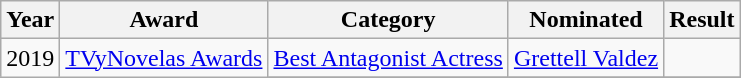<table class="wikitable plainrowheaders">
<tr>
<th scope="col">Year</th>
<th scope="col">Award</th>
<th scope="col">Category</th>
<th scope="col">Nominated</th>
<th scope="col">Result</th>
</tr>
<tr>
<td rowspan="2">2019</td>
<td rowspan="2"><a href='#'>TVyNovelas Awards</a></td>
<td><a href='#'>Best Antagonist Actress</a></td>
<td><a href='#'>Grettell Valdez</a></td>
<td></td>
</tr>
<tr>
</tr>
</table>
